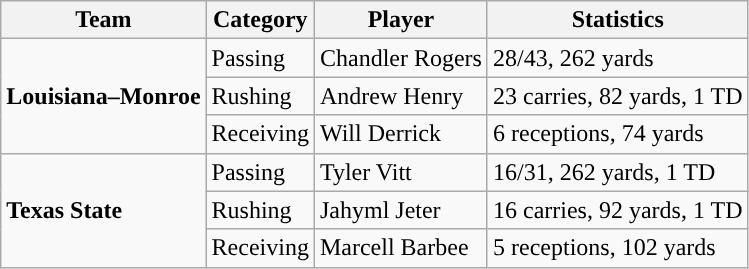<table class="wikitable" style="float: left;">
<tr>
<th>Team</th>
<th>Category</th>
<th>Player</th>
<th>Statistics</th>
</tr>
<tr>
<td rowspan=3><strong>Louisiana–Monroe</strong></td>
<td>Passing</td>
<td>Chandler Rogers</td>
<td>28/43, 262 yards</td>
</tr>
<tr>
<td>Rushing</td>
<td>Andrew Henry</td>
<td>23 carries, 82 yards, 1 TD</td>
</tr>
<tr>
<td>Receiving</td>
<td>Will Derrick</td>
<td>6 receptions, 74 yards</td>
</tr>
<tr>
<td rowspan=3><strong>Texas State</strong></td>
<td>Passing</td>
<td>Tyler Vitt</td>
<td>16/31, 262 yards, 1 TD</td>
</tr>
<tr>
<td>Rushing</td>
<td>Jahyml Jeter</td>
<td>16 carries, 92 yards, 1 TD</td>
</tr>
<tr>
<td>Receiving</td>
<td>Marcell Barbee</td>
<td>5 receptions, 102 yards</td>
</tr>
</table>
